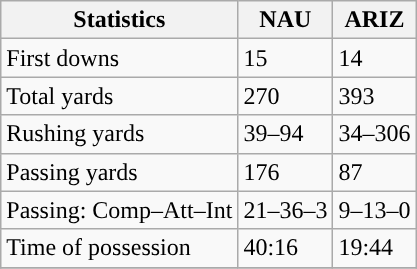<table class="wikitable" style="float: left;">
<tr>
<th>Statistics</th>
<th>NAU</th>
<th>ARIZ</th>
</tr>
<tr>
<td>First downs</td>
<td>15</td>
<td>14</td>
</tr>
<tr>
<td>Total yards</td>
<td>270</td>
<td>393</td>
</tr>
<tr>
<td>Rushing yards</td>
<td>39–94</td>
<td>34–306</td>
</tr>
<tr>
<td>Passing yards</td>
<td>176</td>
<td>87</td>
</tr>
<tr>
<td>Passing: Comp–Att–Int</td>
<td>21–36–3</td>
<td>9–13–0</td>
</tr>
<tr>
<td>Time of possession</td>
<td>40:16</td>
<td>19:44</td>
</tr>
<tr>
</tr>
</table>
